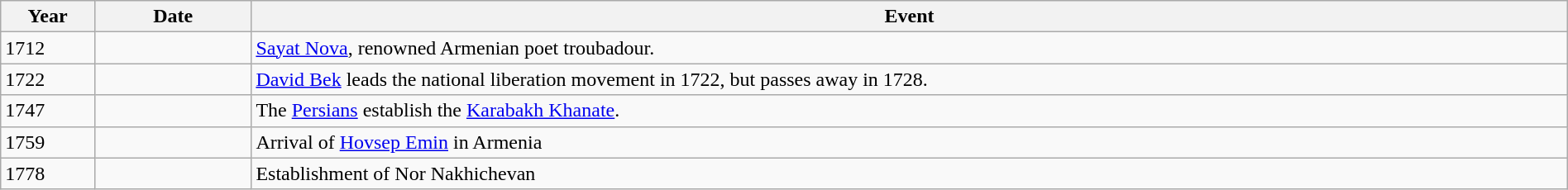<table class="wikitable" width="100%">
<tr>
<th style="width:6%">Year</th>
<th style="width:10%">Date</th>
<th>Event</th>
</tr>
<tr>
<td>1712</td>
<td></td>
<td><a href='#'>Sayat Nova</a>, renowned Armenian poet troubadour.</td>
</tr>
<tr>
<td>1722</td>
<td></td>
<td><a href='#'>David Bek</a> leads the national liberation movement in 1722, but passes away in 1728.</td>
</tr>
<tr>
<td>1747</td>
<td></td>
<td>The <a href='#'>Persians</a> establish the <a href='#'>Karabakh Khanate</a>.</td>
</tr>
<tr>
<td>1759</td>
<td></td>
<td>Arrival of <a href='#'>Hovsep Emin</a> in Armenia</td>
</tr>
<tr>
<td>1778</td>
<td></td>
<td>Establishment of Nor Nakhichevan</td>
</tr>
</table>
